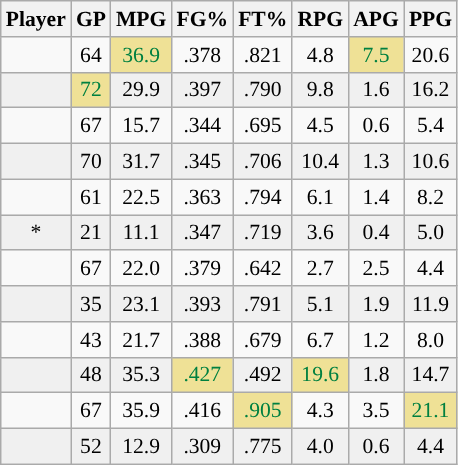<table class="wikitable sortable" style="font-size:90%; text-align:center; white-space:nowrap;">
<tr>
<th>Player</th>
<th>GP</th>
<th>MPG</th>
<th>FG%</th>
<th>FT%</th>
<th>RPG</th>
<th>APG</th>
<th>PPG</th>
</tr>
<tr align="center" bgcolor="">
<td></td>
<td>64</td>
<td style="background:#efe196;color:#008040;">36.9</td>
<td>.378</td>
<td>.821</td>
<td>4.8</td>
<td style="background:#efe196;color:#008040;">7.5</td>
<td>20.6</td>
</tr>
<tr align="center" bgcolor="#f0f0f0">
<td></td>
<td style="background:#efe196;color:#008040;">72</td>
<td>29.9</td>
<td>.397</td>
<td>.790</td>
<td>9.8</td>
<td>1.6</td>
<td>16.2</td>
</tr>
<tr align="center" bgcolor="">
<td></td>
<td>67</td>
<td>15.7</td>
<td>.344</td>
<td>.695</td>
<td>4.5</td>
<td>0.6</td>
<td>5.4</td>
</tr>
<tr align="center" bgcolor="#f0f0f0">
<td></td>
<td>70</td>
<td>31.7</td>
<td>.345</td>
<td>.706</td>
<td>10.4</td>
<td>1.3</td>
<td>10.6</td>
</tr>
<tr align="center" bgcolor="">
<td></td>
<td>61</td>
<td>22.5</td>
<td>.363</td>
<td>.794</td>
<td>6.1</td>
<td>1.4</td>
<td>8.2</td>
</tr>
<tr align="center" bgcolor="#f0f0f0">
<td>*</td>
<td>21</td>
<td>11.1</td>
<td>.347</td>
<td>.719</td>
<td>3.6</td>
<td>0.4</td>
<td>5.0</td>
</tr>
<tr align="center" bgcolor="">
<td></td>
<td>67</td>
<td>22.0</td>
<td>.379</td>
<td>.642</td>
<td>2.7</td>
<td>2.5</td>
<td>4.4</td>
</tr>
<tr align="center" bgcolor="#f0f0f0">
<td></td>
<td>35</td>
<td>23.1</td>
<td>.393</td>
<td>.791</td>
<td>5.1</td>
<td>1.9</td>
<td>11.9</td>
</tr>
<tr align="center" bgcolor="">
<td></td>
<td>43</td>
<td>21.7</td>
<td>.388</td>
<td>.679</td>
<td>6.7</td>
<td>1.2</td>
<td>8.0</td>
</tr>
<tr align="center" bgcolor="#f0f0f0">
<td></td>
<td>48</td>
<td>35.3</td>
<td style="background:#efe196;color:#008040;">.427</td>
<td>.492</td>
<td style="background:#efe196;color:#008040;">19.6</td>
<td>1.8</td>
<td>14.7</td>
</tr>
<tr align="center" bgcolor="">
<td></td>
<td>67</td>
<td>35.9</td>
<td>.416</td>
<td style="background:#efe196;color:#008040;">.905</td>
<td>4.3</td>
<td>3.5</td>
<td style="background:#efe196;color:#008040;">21.1</td>
</tr>
<tr align="center" bgcolor="#f0f0f0">
<td></td>
<td>52</td>
<td>12.9</td>
<td>.309</td>
<td>.775</td>
<td>4.0</td>
<td>0.6</td>
<td>4.4</td>
</tr>
</table>
